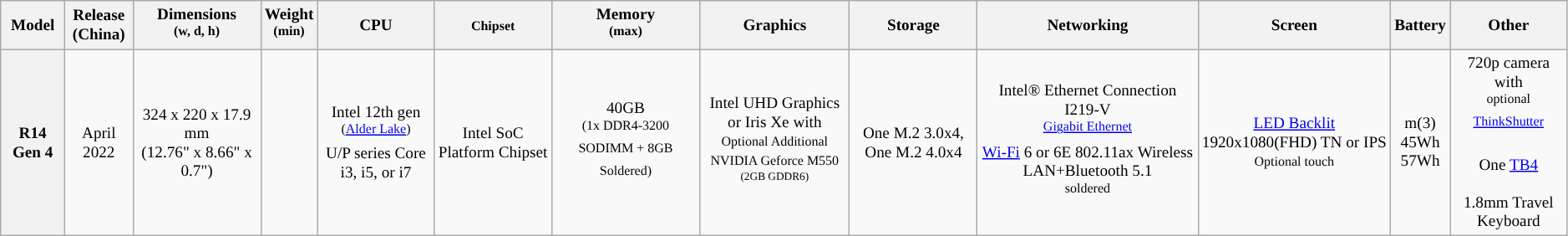<table class="wikitable" style="font-size:80%; text-align:center">
<tr>
<th>Model</th>
<th>Release<br>(China)</th>
<th>Dimensions <br><sup>(w, d, h)</sup></th>
<th>Weight <br><sup>(min)</sup></th>
<th>CPU</th>
<th><small>Chipset</small></th>
<th>Memory <br><sup>(max)</sup></th>
<th>Graphics</th>
<th>Storage</th>
<th>Networking</th>
<th>Screen</th>
<th>Battery</th>
<th>Other</th>
</tr>
<tr>
<th>R14 Gen 4 </th>
<td>April 2022</td>
<td>324 x 220 x 17.9 mm <br>(12.76" x 8.66" x 0.7")</td>
<td></td>
<td style="background:">Intel 12th gen <br><sup>(<a href='#'>Alder Lake</a>)</sup> <br>U/P series Core i3, i5, or i7</td>
<td>Intel SoC Platform Chipset</td>
<td style="background:">40GB <br><sup>(1x DDR4-3200 SODIMM + 8GB Soldered)</sup></td>
<td style="background:">Intel UHD Graphics or Iris Xe with <br><small>Optional Additional NVIDIA Geforce M550 <br><sup>(2GB GDDR6)</sup></small></td>
<td style="background:">One M.2 3.0x4, One M.2 4.0x4</td>
<td>Intel® Ethernet Connection I219-V <br><sup><a href='#'>Gigabit Ethernet</a></sup> <br><a href='#'>Wi-Fi</a> 6 or 6E 802.11ax Wireless LAN+Bluetooth 5.1<br><sup>soldered</sup></td>
<td style="background:"><a href='#'>LED Backlit</a> 1920x1080(FHD) TN or IPS <br><small>Optional touch</small></td>
<td style="background:">m(3) <br>45Wh<br>57Wh</td>
<td>720p camera with <br><sup>optional <a href='#'>ThinkShutter</a></sup> <br><br>One <a href='#'>TB4</a> <br><br>1.8mm Travel Keyboard</td>
</tr>
</table>
